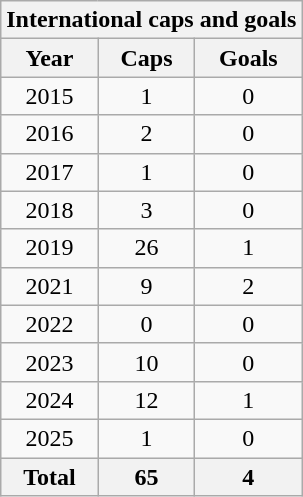<table class="wikitable sortable" style="text-align:center">
<tr>
<th colspan="3">International caps and goals</th>
</tr>
<tr>
<th>Year</th>
<th>Caps</th>
<th>Goals</th>
</tr>
<tr>
<td>2015</td>
<td>1</td>
<td>0</td>
</tr>
<tr>
<td>2016</td>
<td>2</td>
<td>0</td>
</tr>
<tr>
<td>2017</td>
<td>1</td>
<td>0</td>
</tr>
<tr>
<td>2018</td>
<td>3</td>
<td>0</td>
</tr>
<tr>
<td>2019</td>
<td>26</td>
<td>1</td>
</tr>
<tr>
<td>2021</td>
<td>9</td>
<td>2</td>
</tr>
<tr>
<td>2022</td>
<td>0</td>
<td>0</td>
</tr>
<tr>
<td>2023</td>
<td>10</td>
<td>0</td>
</tr>
<tr>
<td>2024</td>
<td>12</td>
<td>1</td>
</tr>
<tr>
<td>2025</td>
<td>1</td>
<td>0</td>
</tr>
<tr>
<th>Total</th>
<th>65</th>
<th>4</th>
</tr>
</table>
